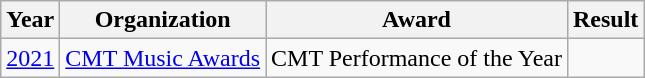<table class="wikitable">
<tr>
<th>Year</th>
<th>Organization</th>
<th>Award</th>
<th>Result</th>
</tr>
<tr>
<td><a href='#'>2021</a></td>
<td><a href='#'>CMT Music Awards</a></td>
<td>CMT Performance of the Year</td>
<td></td>
</tr>
</table>
